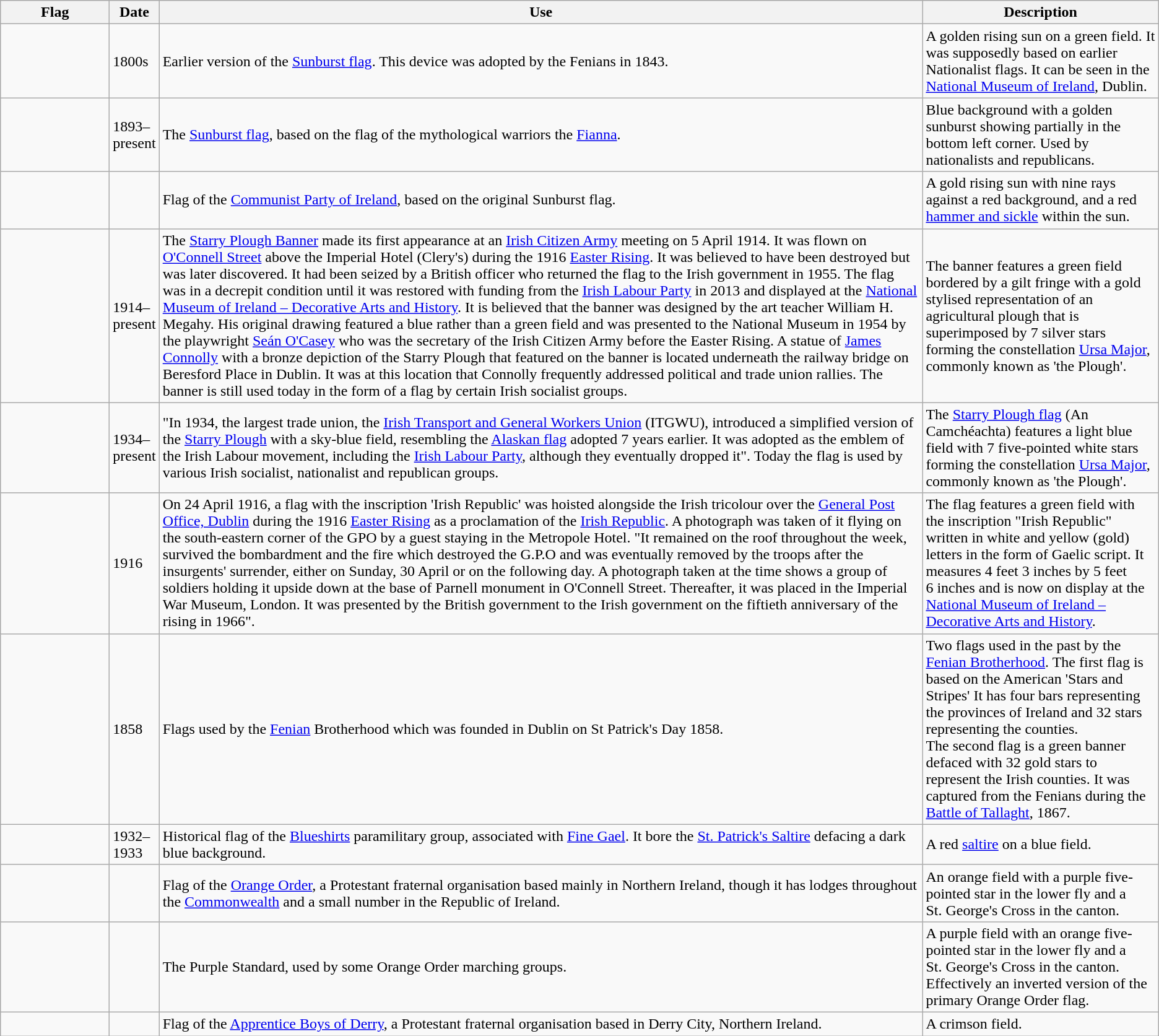<table class="wikitable">
<tr>
<th width=110>Flag</th>
<th width=30>Date</th>
<th>Use</th>
<th>Description</th>
</tr>
<tr>
<td></td>
<td>1800s</td>
<td>Earlier version of the <a href='#'>Sunburst flag</a>. This device was adopted by the Fenians in 1843.</td>
<td>A golden rising sun on a green field. It was supposedly based on earlier Nationalist flags. It can be seen in the <a href='#'>National Museum of Ireland</a>, Dublin.</td>
</tr>
<tr>
<td></td>
<td>1893–present</td>
<td>The <a href='#'>Sunburst flag</a>, based on the flag of the mythological warriors the <a href='#'>Fianna</a>.</td>
<td>Blue background with a golden sunburst showing partially in the bottom left corner. Used by nationalists and republicans.</td>
</tr>
<tr>
<td></td>
<td></td>
<td>Flag of the <a href='#'>Communist Party of Ireland</a>, based on the original Sunburst flag.</td>
<td>A gold rising sun with nine rays against a red background, and a red <a href='#'>hammer and sickle</a> within the sun.</td>
</tr>
<tr>
<td></td>
<td>1914–present</td>
<td>The <a href='#'>Starry Plough Banner</a> made its first appearance at an <a href='#'>Irish Citizen Army</a> meeting on 5 April 1914. It was flown on <a href='#'>O'Connell Street</a> above the Imperial Hotel (Clery's) during the 1916 <a href='#'>Easter Rising</a>. It was believed to have been destroyed but was later discovered. It had been seized by a British officer who returned the flag to the Irish government in 1955. The flag was in a decrepit condition until it was restored with funding from the <a href='#'>Irish Labour Party</a> in 2013 and displayed at the <a href='#'>National Museum of Ireland – Decorative Arts and History</a>. It is believed that the banner was designed by the art teacher William H. Megahy. His original drawing featured a blue rather than a green field and was presented to the National Museum in 1954 by the playwright <a href='#'>Seán O'Casey</a> who was the secretary of the Irish Citizen Army before the Easter Rising. A statue of <a href='#'>James Connolly</a> with a bronze depiction of the Starry Plough that featured on the banner is located underneath the railway bridge on Beresford Place in Dublin. It was at this location that Connolly frequently addressed political and trade union rallies. The banner is still used today in the form of a flag by certain Irish socialist groups.</td>
<td>The banner features a green field bordered by a gilt fringe with a gold stylised representation of an agricultural plough that is superimposed by 7 silver stars forming the constellation <a href='#'>Ursa Major</a>, commonly known as 'the Plough'.</td>
</tr>
<tr>
<td></td>
<td>1934–present</td>
<td>"In 1934, the largest trade union, the <a href='#'>Irish Transport and General Workers Union</a> (ITGWU), introduced a simplified version of the <a href='#'>Starry Plough</a> with a sky-blue field, resembling the <a href='#'>Alaskan flag</a> adopted 7 years earlier. It was adopted as the emblem of the Irish Labour movement, including the <a href='#'>Irish Labour Party</a>, although they eventually dropped it". Today the flag is used by various Irish socialist, nationalist and republican groups.</td>
<td>The <a href='#'>Starry Plough flag</a> (An Camchéachta) features a light blue field with 7 five-pointed white stars forming the constellation <a href='#'>Ursa Major</a>, commonly known as 'the Plough'.</td>
</tr>
<tr>
<td></td>
<td>1916</td>
<td>On 24 April 1916, a flag with the inscription 'Irish Republic' was hoisted alongside the Irish tricolour over the <a href='#'>General Post Office, Dublin</a> during the 1916 <a href='#'>Easter Rising</a> as a proclamation of the <a href='#'>Irish Republic</a>. A photograph was taken of it flying on the south-eastern corner of the GPO by a guest staying in the Metropole Hotel. "It remained on the roof throughout the week, survived the bombardment and the fire which destroyed the G.P.O and was eventually removed by the troops after the insurgents' surrender, either on Sunday, 30 April or on the following day. A photograph taken at the time shows a group of soldiers holding it upside down at the base of Parnell monument in O'Connell Street. Thereafter, it was placed in the Imperial War Museum, London. It was presented by the British government to the Irish government on the fiftieth anniversary of the rising in 1966".</td>
<td>The flag features a green field with the inscription "Irish Republic" written in white and yellow (gold) letters in the form of Gaelic script. It measures 4 feet 3 inches by 5 feet 6 inches and is now on display at the <a href='#'>National Museum of Ireland – Decorative Arts and History</a>.</td>
</tr>
<tr>
<td><br> </td>
<td>1858</td>
<td>Flags used by the <a href='#'>Fenian</a> Brotherhood which was founded in Dublin on St Patrick's Day 1858.</td>
<td>Two flags used in the past by the <a href='#'>Fenian Brotherhood</a>. The first flag is based on the American 'Stars and Stripes' It has four bars representing the provinces of Ireland and 32 stars representing the counties.<br>The second flag is a green banner defaced with 32 gold stars to represent the Irish counties. It was captured from the Fenians during the <a href='#'>Battle of Tallaght</a>, 1867.</td>
</tr>
<tr>
<td></td>
<td>1932–1933</td>
<td>Historical flag of the <a href='#'>Blueshirts</a> paramilitary group, associated with <a href='#'>Fine Gael</a>. It bore the <a href='#'>St. Patrick's Saltire</a> defacing a dark blue background.</td>
<td>A red <a href='#'>saltire</a> on a blue field.</td>
</tr>
<tr>
<td></td>
<td></td>
<td>Flag of the <a href='#'>Orange Order</a>, a Protestant fraternal organisation based mainly in Northern Ireland, though it has lodges throughout the <a href='#'>Commonwealth</a> and a small number in the Republic of Ireland.</td>
<td>An orange field with a purple five-pointed star in the lower fly and a St. George's Cross in the canton.</td>
</tr>
<tr>
<td></td>
<td></td>
<td>The Purple Standard, used by some Orange Order marching groups.</td>
<td>A purple field with an orange five-pointed star in the lower fly and a St. George's Cross in the canton. Effectively an inverted version of the primary Orange Order flag.</td>
</tr>
<tr>
<td></td>
<td></td>
<td>Flag of the <a href='#'>Apprentice Boys of Derry</a>, a Protestant fraternal organisation based in Derry City, Northern Ireland.</td>
<td>A crimson field.</td>
</tr>
</table>
